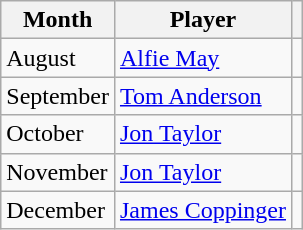<table class="wikitable" style="text-align:left">
<tr>
<th>Month</th>
<th>Player</th>
<th></th>
</tr>
<tr>
<td>August</td>
<td> <a href='#'>Alfie May</a></td>
<td></td>
</tr>
<tr>
<td>September</td>
<td> <a href='#'>Tom Anderson</a></td>
<td></td>
</tr>
<tr>
<td>October</td>
<td> <a href='#'>Jon Taylor</a></td>
<td></td>
</tr>
<tr>
<td>November</td>
<td> <a href='#'>Jon Taylor</a></td>
<td></td>
</tr>
<tr>
<td>December</td>
<td> <a href='#'>James Coppinger</a></td>
<td></td>
</tr>
</table>
